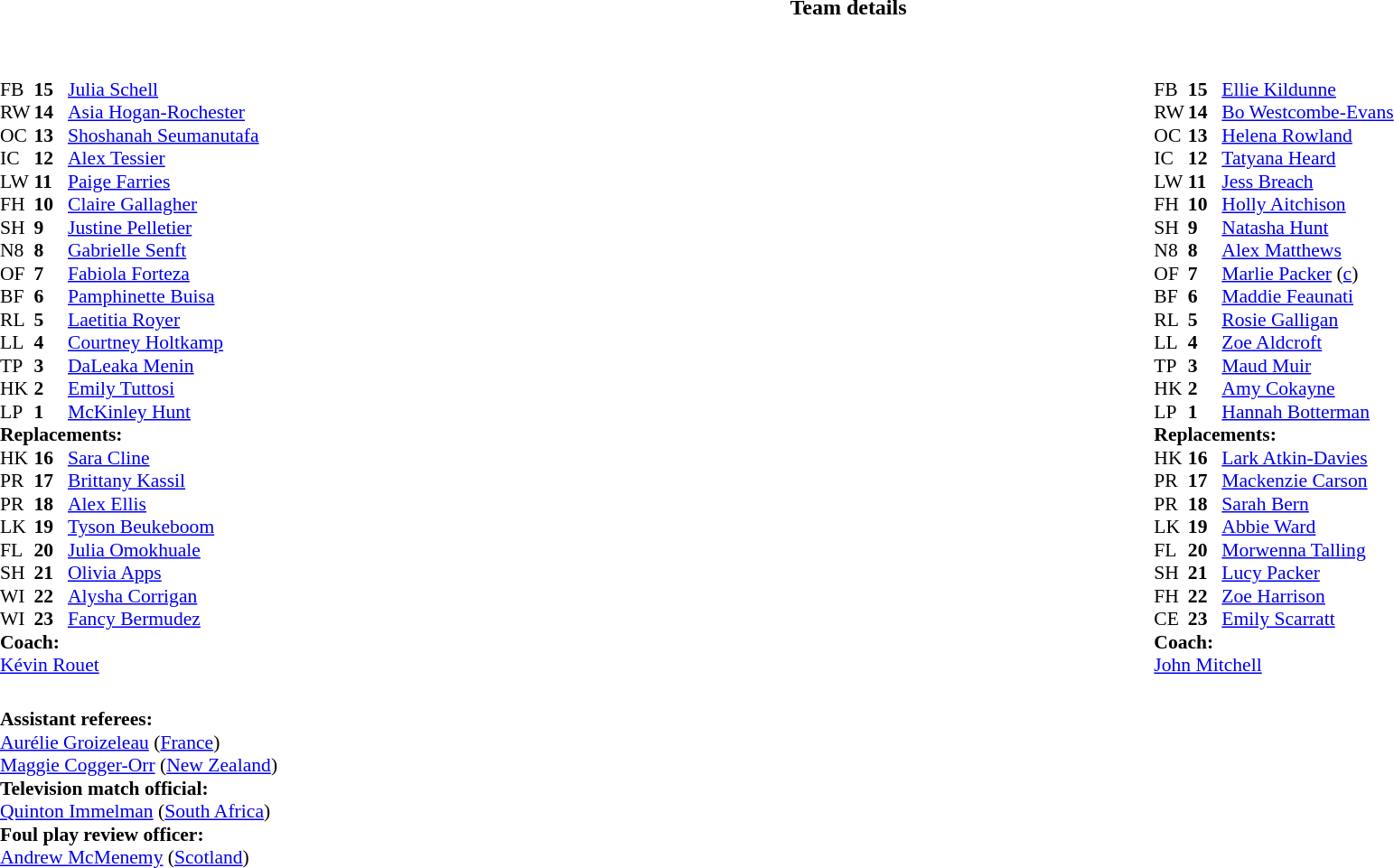<table border="0" style="width:100%;" class="collapsible collapsed">
<tr>
<th>Team details</th>
</tr>
<tr>
<td><br><table width="100%">
<tr>
<td style="vertical-align:top; width:50%"><br><table style="font-size: 90%" cellspacing="0" cellpadding="0">
<tr>
<th width="25"></th>
<th width="25"></th>
</tr>
<tr>
<td>FB</td>
<td><strong>15</strong></td>
<td><a href='#'>Julia Schell</a></td>
<td></td>
<td></td>
</tr>
<tr>
<td>RW</td>
<td><strong>14</strong></td>
<td><a href='#'>Asia Hogan-Rochester</a></td>
<td></td>
<td></td>
</tr>
<tr>
<td>OC</td>
<td><strong>13</strong></td>
<td><a href='#'>Shoshanah Seumanutafa</a></td>
<td></td>
<td></td>
</tr>
<tr>
<td>IC</td>
<td><strong>12</strong></td>
<td><a href='#'>Alex Tessier</a></td>
<td></td>
<td></td>
</tr>
<tr>
<td>LW</td>
<td><strong>11</strong></td>
<td><a href='#'>Paige Farries</a></td>
<td></td>
<td></td>
</tr>
<tr>
<td>FH</td>
<td><strong>10</strong></td>
<td><a href='#'>Claire Gallagher</a></td>
<td></td>
<td></td>
</tr>
<tr>
<td>SH</td>
<td><strong>9</strong></td>
<td><a href='#'>Justine Pelletier</a></td>
<td></td>
<td></td>
</tr>
<tr>
<td>N8</td>
<td><strong>8</strong></td>
<td><a href='#'>Gabrielle Senft</a></td>
<td></td>
<td></td>
</tr>
<tr>
<td>OF</td>
<td><strong>7</strong></td>
<td><a href='#'>Fabiola Forteza</a></td>
<td></td>
<td></td>
</tr>
<tr>
<td>BF</td>
<td><strong>6</strong></td>
<td><a href='#'>Pamphinette Buisa</a></td>
<td></td>
<td></td>
</tr>
<tr>
<td>RL</td>
<td><strong>5</strong></td>
<td><a href='#'>Laetitia Royer</a></td>
<td></td>
<td></td>
</tr>
<tr>
<td>LL</td>
<td><strong>4</strong></td>
<td><a href='#'>Courtney Holtkamp</a></td>
<td></td>
<td></td>
</tr>
<tr>
<td>TP</td>
<td><strong>3</strong></td>
<td><a href='#'>DaLeaka Menin</a></td>
<td></td>
<td></td>
</tr>
<tr>
<td>HK</td>
<td><strong>2</strong></td>
<td><a href='#'>Emily Tuttosi</a></td>
<td></td>
<td></td>
</tr>
<tr>
<td>LP</td>
<td><strong>1</strong></td>
<td><a href='#'>McKinley Hunt</a></td>
<td></td>
<td></td>
</tr>
<tr>
<td colspan=3><strong>Replacements:</strong></td>
</tr>
<tr>
<td>HK</td>
<td><strong>16</strong></td>
<td><a href='#'>Sara Cline</a></td>
<td></td>
<td></td>
</tr>
<tr>
<td>PR</td>
<td><strong>17</strong></td>
<td><a href='#'>Brittany Kassil</a></td>
<td></td>
<td></td>
</tr>
<tr>
<td>PR</td>
<td><strong>18</strong></td>
<td><a href='#'>Alex Ellis</a></td>
<td></td>
<td></td>
</tr>
<tr>
<td>LK</td>
<td><strong>19</strong></td>
<td><a href='#'>Tyson Beukeboom</a></td>
<td></td>
<td></td>
</tr>
<tr>
<td>FL</td>
<td><strong>20</strong></td>
<td><a href='#'>Julia Omokhuale</a></td>
<td></td>
<td></td>
</tr>
<tr>
<td>SH</td>
<td><strong>21</strong></td>
<td><a href='#'>Olivia Apps</a></td>
<td></td>
<td></td>
</tr>
<tr>
<td>WI</td>
<td><strong>22</strong></td>
<td><a href='#'>Alysha Corrigan</a></td>
<td></td>
<td></td>
</tr>
<tr>
<td>WI</td>
<td><strong>23</strong></td>
<td><a href='#'>Fancy Bermudez</a></td>
<td></td>
<td></td>
</tr>
<tr>
<td colspan=3><strong>Coach:</strong></td>
</tr>
<tr>
<td colspan="4"> <a href='#'>Kévin Rouet</a></td>
</tr>
<tr>
</tr>
</table>
</td>
<td style="vertical-align:top; width:50%"><br><table style="font-size: 90%" cellspacing="0" cellpadding="0" align="center">
<tr>
<th width="25"></th>
<th width="25"></th>
</tr>
<tr>
<td>FB</td>
<td><strong>15</strong></td>
<td><a href='#'>Ellie Kildunne</a></td>
<td></td>
<td></td>
</tr>
<tr>
<td>RW</td>
<td><strong>14</strong></td>
<td><a href='#'>Bo Westcombe-Evans</a></td>
<td></td>
<td></td>
</tr>
<tr>
<td>OC</td>
<td><strong>13</strong></td>
<td><a href='#'>Helena Rowland</a></td>
<td></td>
<td></td>
</tr>
<tr>
<td>IC</td>
<td><strong>12</strong></td>
<td><a href='#'>Tatyana Heard</a></td>
<td></td>
<td></td>
</tr>
<tr>
<td>LW</td>
<td><strong>11</strong></td>
<td><a href='#'>Jess Breach</a></td>
<td></td>
<td></td>
</tr>
<tr>
<td>FH</td>
<td><strong>10</strong></td>
<td><a href='#'>Holly Aitchison</a></td>
<td></td>
<td></td>
</tr>
<tr>
<td>SH</td>
<td><strong>9</strong></td>
<td><a href='#'>Natasha Hunt</a></td>
<td></td>
<td></td>
</tr>
<tr>
<td>N8</td>
<td><strong>8</strong></td>
<td><a href='#'>Alex Matthews</a></td>
<td></td>
<td></td>
</tr>
<tr>
<td>OF</td>
<td><strong>7</strong></td>
<td><a href='#'>Marlie Packer</a> (<a href='#'>c</a>)</td>
<td></td>
<td></td>
</tr>
<tr>
<td>BF</td>
<td><strong>6</strong></td>
<td><a href='#'>Maddie Feaunati</a></td>
<td></td>
<td></td>
</tr>
<tr>
<td>RL</td>
<td><strong>5</strong></td>
<td><a href='#'>Rosie Galligan</a></td>
<td></td>
<td></td>
</tr>
<tr>
<td>LL</td>
<td><strong>4</strong></td>
<td><a href='#'>Zoe Aldcroft</a></td>
<td></td>
<td></td>
</tr>
<tr>
<td>TP</td>
<td><strong>3</strong></td>
<td><a href='#'>Maud Muir</a></td>
<td></td>
<td></td>
</tr>
<tr>
<td>HK</td>
<td><strong>2</strong></td>
<td><a href='#'>Amy Cokayne</a></td>
<td></td>
<td></td>
</tr>
<tr>
<td>LP</td>
<td><strong>1</strong></td>
<td><a href='#'>Hannah Botterman</a></td>
<td></td>
<td></td>
</tr>
<tr>
<td colspan=3><strong>Replacements:</strong></td>
</tr>
<tr>
<td>HK</td>
<td><strong>16</strong></td>
<td><a href='#'>Lark Atkin-Davies</a></td>
<td></td>
<td></td>
</tr>
<tr>
<td>PR</td>
<td><strong>17</strong></td>
<td><a href='#'>Mackenzie Carson</a></td>
<td></td>
<td></td>
</tr>
<tr>
<td>PR</td>
<td><strong>18</strong></td>
<td><a href='#'>Sarah Bern</a></td>
<td></td>
<td></td>
</tr>
<tr>
<td>LK</td>
<td><strong>19</strong></td>
<td><a href='#'>Abbie Ward</a></td>
<td></td>
<td></td>
</tr>
<tr>
<td>FL</td>
<td><strong>20</strong></td>
<td><a href='#'>Morwenna Talling</a></td>
<td></td>
<td></td>
</tr>
<tr>
<td>SH</td>
<td><strong>21</strong></td>
<td><a href='#'>Lucy Packer</a></td>
<td></td>
<td></td>
</tr>
<tr>
<td>FH</td>
<td><strong>22</strong></td>
<td><a href='#'>Zoe Harrison</a></td>
<td></td>
<td></td>
</tr>
<tr>
<td>CE</td>
<td><strong>23</strong></td>
<td><a href='#'>Emily Scarratt</a></td>
<td></td>
<td></td>
</tr>
<tr>
<td colspan=3><strong>Coach:</strong></td>
</tr>
<tr>
<td colspan="4"> <a href='#'>John Mitchell</a></td>
</tr>
</table>
</td>
</tr>
</table>
<table width=100% style="font-size: 90%">
<tr>
<td><br><strong>Assistant referees:</strong>
<br><a href='#'>Aurélie Groizeleau</a> (<a href='#'>France</a>)
<br><a href='#'>Maggie Cogger-Orr</a> (<a href='#'>New Zealand</a>)
<br><strong>Television match official:</strong>
<br><a href='#'>Quinton Immelman</a> (<a href='#'>South Africa</a>)
<br><strong>Foul play review officer:</strong>
<br><a href='#'>Andrew McMenemy</a> (<a href='#'>Scotland</a>)</td>
</tr>
</table>
</td>
</tr>
</table>
